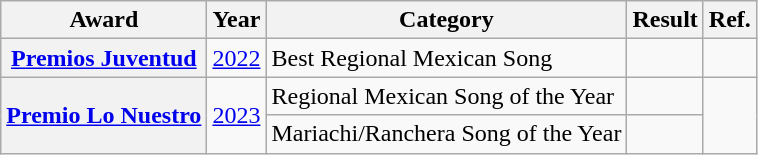<table class="wikitable">
<tr>
<th>Award</th>
<th>Year</th>
<th>Category</th>
<th>Result</th>
<th>Ref.</th>
</tr>
<tr>
<th><a href='#'>Premios Juventud</a></th>
<td><a href='#'>2022</a></td>
<td>Best Regional Mexican Song</td>
<td></td>
<td></td>
</tr>
<tr>
<th rowspan="2"><a href='#'>Premio Lo Nuestro</a></th>
<td rowspan="2"><a href='#'>2023</a></td>
<td>Regional Mexican Song of the Year</td>
<td></td>
<td rowspan="2"></td>
</tr>
<tr>
<td>Mariachi/Ranchera Song of the Year</td>
<td></td>
</tr>
</table>
